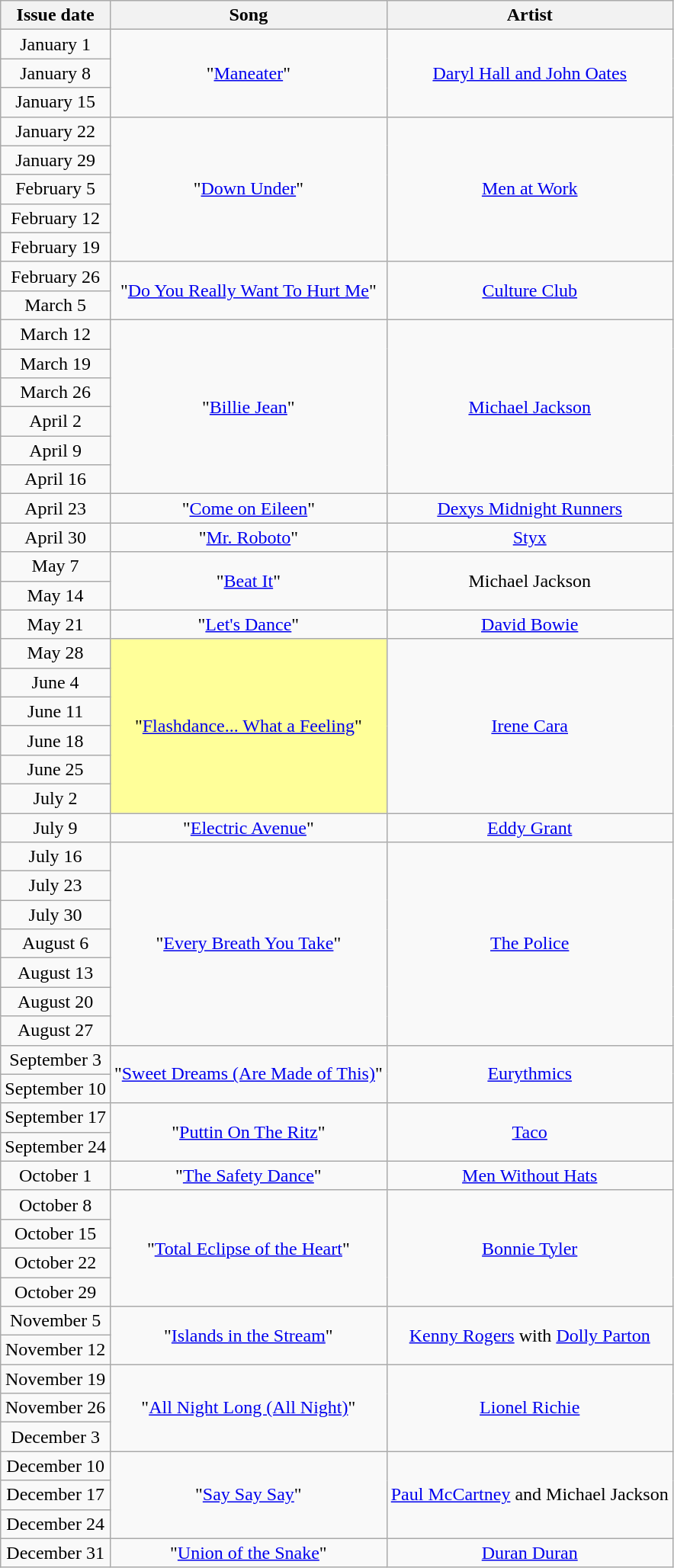<table class="wikitable plainrowheaders" style="text-align: center">
<tr>
<th>Issue date</th>
<th>Song</th>
<th>Artist</th>
</tr>
<tr>
<td>January 1</td>
<td rowspan="3">"<a href='#'>Maneater</a>"</td>
<td rowspan="3"><a href='#'>Daryl Hall and John Oates</a></td>
</tr>
<tr>
<td>January 8</td>
</tr>
<tr>
<td>January 15</td>
</tr>
<tr>
<td>January 22</td>
<td rowspan="5">"<a href='#'>Down Under</a>"</td>
<td rowspan="5"><a href='#'>Men at Work</a></td>
</tr>
<tr>
<td>January 29</td>
</tr>
<tr>
<td>February 5</td>
</tr>
<tr>
<td>February 12</td>
</tr>
<tr>
<td>February 19</td>
</tr>
<tr>
<td>February 26</td>
<td rowspan="2">"<a href='#'>Do You Really Want To Hurt Me</a>"</td>
<td rowspan="2"><a href='#'>Culture Club</a></td>
</tr>
<tr>
<td>March 5</td>
</tr>
<tr>
<td>March 12</td>
<td rowspan="6">"<a href='#'>Billie Jean</a>"</td>
<td rowspan="6"><a href='#'>Michael Jackson</a></td>
</tr>
<tr>
<td>March 19</td>
</tr>
<tr>
<td>March 26</td>
</tr>
<tr>
<td>April 2</td>
</tr>
<tr>
<td>April 9</td>
</tr>
<tr>
<td>April 16</td>
</tr>
<tr>
<td>April 23</td>
<td>"<a href='#'>Come on Eileen</a>"</td>
<td><a href='#'>Dexys Midnight Runners</a></td>
</tr>
<tr>
<td>April 30</td>
<td>"<a href='#'>Mr. Roboto</a>"</td>
<td><a href='#'>Styx</a></td>
</tr>
<tr>
<td>May 7</td>
<td rowspan="2">"<a href='#'>Beat It</a>"</td>
<td rowspan="2">Michael Jackson</td>
</tr>
<tr>
<td>May 14</td>
</tr>
<tr>
<td>May 21</td>
<td>"<a href='#'>Let's Dance</a>"</td>
<td><a href='#'>David Bowie</a></td>
</tr>
<tr>
<td>May 28</td>
<td bgcolor=#FFFF99  rowspan="6">"<a href='#'>Flashdance... What a Feeling</a>" </td>
<td rowspan="6"><a href='#'>Irene Cara</a></td>
</tr>
<tr>
<td>June 4</td>
</tr>
<tr>
<td>June 11</td>
</tr>
<tr>
<td>June 18</td>
</tr>
<tr>
<td>June 25</td>
</tr>
<tr>
<td>July 2</td>
</tr>
<tr>
<td>July 9</td>
<td>"<a href='#'>Electric Avenue</a>"</td>
<td><a href='#'>Eddy Grant</a></td>
</tr>
<tr>
<td>July 16</td>
<td rowspan="7">"<a href='#'>Every Breath You Take</a>"</td>
<td rowspan="7"><a href='#'>The Police</a></td>
</tr>
<tr>
<td>July 23</td>
</tr>
<tr>
<td>July 30</td>
</tr>
<tr>
<td>August 6</td>
</tr>
<tr>
<td>August 13</td>
</tr>
<tr>
<td>August 20</td>
</tr>
<tr>
<td>August 27</td>
</tr>
<tr>
<td>September 3</td>
<td rowspan="2">"<a href='#'>Sweet Dreams (Are Made of This)</a>"</td>
<td rowspan="2"><a href='#'>Eurythmics</a></td>
</tr>
<tr>
<td>September 10</td>
</tr>
<tr>
<td>September 17</td>
<td rowspan="2">"<a href='#'>Puttin On The Ritz</a>"</td>
<td rowspan="2"><a href='#'>Taco</a></td>
</tr>
<tr>
<td>September 24</td>
</tr>
<tr>
<td>October 1</td>
<td>"<a href='#'>The Safety Dance</a>"</td>
<td><a href='#'>Men Without Hats</a></td>
</tr>
<tr>
<td>October 8</td>
<td rowspan="4">"<a href='#'>Total Eclipse of the Heart</a>"</td>
<td rowspan="4"><a href='#'>Bonnie Tyler</a></td>
</tr>
<tr>
<td>October 15</td>
</tr>
<tr>
<td>October 22</td>
</tr>
<tr>
<td>October 29</td>
</tr>
<tr>
<td>November 5</td>
<td rowspan="2">"<a href='#'>Islands in the Stream</a>"</td>
<td rowspan="2"><a href='#'>Kenny Rogers</a> with <a href='#'>Dolly Parton</a></td>
</tr>
<tr>
<td>November 12</td>
</tr>
<tr>
<td>November 19</td>
<td rowspan="3">"<a href='#'>All Night Long (All Night)</a>"</td>
<td rowspan="3"><a href='#'>Lionel Richie</a></td>
</tr>
<tr>
<td>November 26</td>
</tr>
<tr>
<td>December 3</td>
</tr>
<tr>
<td>December 10</td>
<td rowspan="3">"<a href='#'>Say Say Say</a>"</td>
<td rowspan="3"><a href='#'>Paul McCartney</a> and Michael Jackson</td>
</tr>
<tr>
<td>December 17</td>
</tr>
<tr>
<td>December 24</td>
</tr>
<tr>
<td>December 31</td>
<td>"<a href='#'>Union of the Snake</a>"</td>
<td><a href='#'>Duran Duran</a></td>
</tr>
</table>
